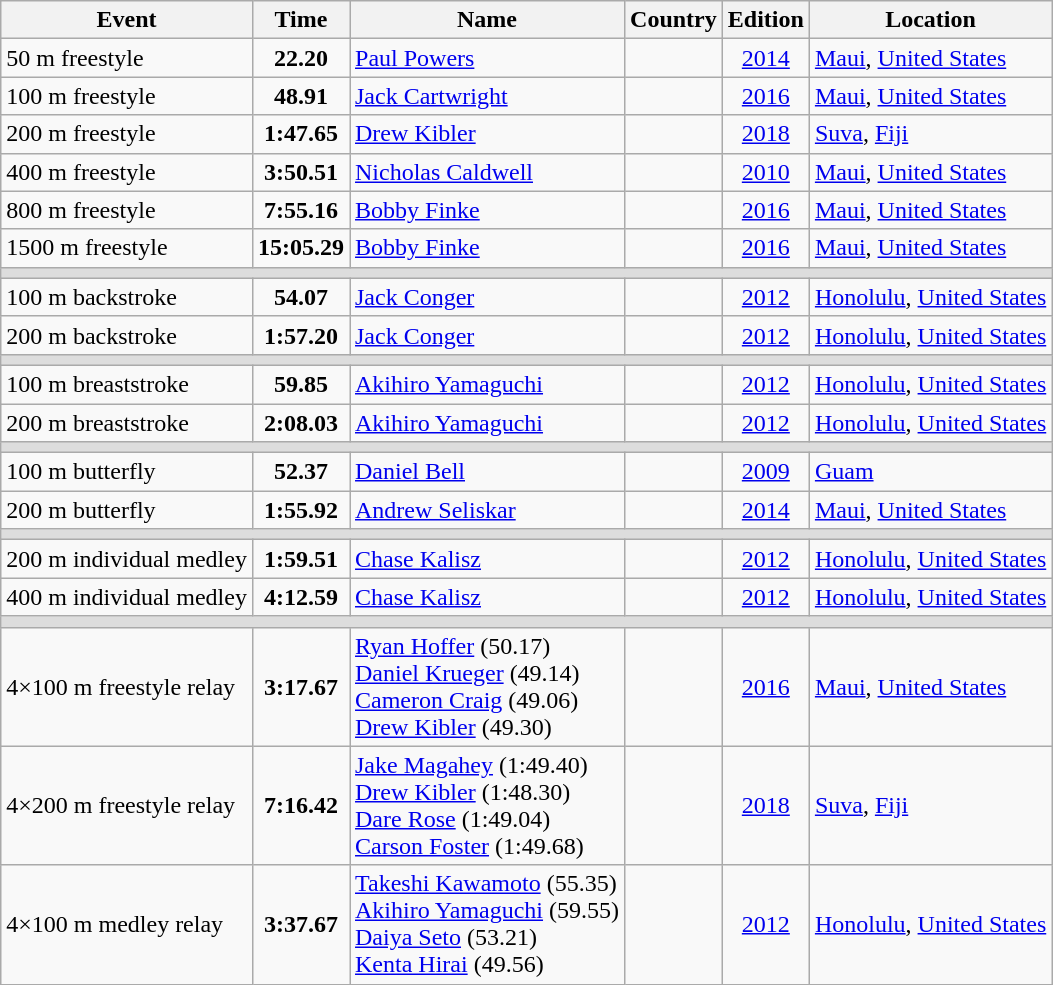<table class="wikitable">
<tr>
<th>Event</th>
<th>Time</th>
<th>Name</th>
<th>Country</th>
<th>Edition</th>
<th>Location</th>
</tr>
<tr>
<td>50 m freestyle</td>
<td style="text-align:center;"><strong>22.20</strong></td>
<td><a href='#'>Paul Powers</a></td>
<td></td>
<td style="text-align:center;"><a href='#'>2014</a></td>
<td><a href='#'>Maui</a>, <a href='#'>United States</a></td>
</tr>
<tr>
<td>100 m freestyle</td>
<td style="text-align:center;"><strong>48.91</strong></td>
<td><a href='#'>Jack Cartwright</a></td>
<td></td>
<td style="text-align:center;"><a href='#'>2016</a></td>
<td><a href='#'>Maui</a>, <a href='#'>United States</a></td>
</tr>
<tr>
<td>200 m freestyle</td>
<td style="text-align:center;"><strong>1:47.65</strong></td>
<td><a href='#'>Drew Kibler</a></td>
<td></td>
<td style="text-align:center;"><a href='#'>2018</a></td>
<td><a href='#'>Suva</a>, <a href='#'>Fiji</a></td>
</tr>
<tr>
<td>400 m freestyle</td>
<td style="text-align:center;"><strong>3:50.51</strong></td>
<td><a href='#'>Nicholas Caldwell</a></td>
<td></td>
<td style="text-align:center;"><a href='#'>2010</a></td>
<td><a href='#'>Maui</a>, <a href='#'>United States</a></td>
</tr>
<tr>
<td>800 m freestyle</td>
<td style="text-align:center;"><strong>7:55.16</strong></td>
<td><a href='#'>Bobby Finke</a></td>
<td></td>
<td style="text-align:center;"><a href='#'>2016</a></td>
<td><a href='#'>Maui</a>, <a href='#'>United States</a></td>
</tr>
<tr>
<td>1500 m freestyle</td>
<td style="text-align:center;"><strong>15:05.29</strong></td>
<td><a href='#'>Bobby Finke</a></td>
<td></td>
<td style="text-align:center;"><a href='#'>2016</a></td>
<td><a href='#'>Maui</a>, <a href='#'>United States</a></td>
</tr>
<tr bgcolor=#DDDDDD>
<td colspan=6></td>
</tr>
<tr>
<td>100 m backstroke</td>
<td style="text-align:center;"><strong>54.07</strong></td>
<td><a href='#'>Jack Conger</a></td>
<td></td>
<td style="text-align:center;"><a href='#'>2012</a></td>
<td><a href='#'>Honolulu</a>, <a href='#'>United States</a></td>
</tr>
<tr>
<td>200 m backstroke</td>
<td style="text-align:center;"><strong>1:57.20</strong></td>
<td><a href='#'>Jack Conger</a></td>
<td></td>
<td style="text-align:center;"><a href='#'>2012</a></td>
<td><a href='#'>Honolulu</a>, <a href='#'>United States</a></td>
</tr>
<tr bgcolor=#DDDDDD>
<td colspan=6></td>
</tr>
<tr>
<td>100 m breaststroke</td>
<td style="text-align:center;"><strong>59.85</strong></td>
<td><a href='#'>Akihiro Yamaguchi</a></td>
<td></td>
<td style="text-align:center;"><a href='#'>2012</a></td>
<td><a href='#'>Honolulu</a>, <a href='#'>United States</a></td>
</tr>
<tr>
<td>200 m breaststroke</td>
<td style="text-align:center;"><strong>2:08.03</strong></td>
<td><a href='#'>Akihiro Yamaguchi</a></td>
<td></td>
<td style="text-align:center;"><a href='#'>2012</a></td>
<td><a href='#'>Honolulu</a>, <a href='#'>United States</a></td>
</tr>
<tr bgcolor=#DDDDDD>
<td colspan=6></td>
</tr>
<tr>
<td>100 m butterfly</td>
<td style="text-align:center;"><strong>52.37</strong></td>
<td><a href='#'>Daniel Bell</a></td>
<td></td>
<td style="text-align:center;"><a href='#'>2009</a></td>
<td><a href='#'>Guam</a></td>
</tr>
<tr>
<td>200 m butterfly</td>
<td style="text-align:center;"><strong>1:55.92</strong></td>
<td><a href='#'>Andrew Seliskar</a></td>
<td></td>
<td style="text-align:center;"><a href='#'>2014</a></td>
<td><a href='#'>Maui</a>, <a href='#'>United States</a></td>
</tr>
<tr bgcolor=#DDDDDD>
<td colspan=6></td>
</tr>
<tr>
<td>200 m individual medley</td>
<td style="text-align:center;"><strong>1:59.51</strong></td>
<td><a href='#'>Chase Kalisz</a></td>
<td></td>
<td style="text-align:center;"><a href='#'>2012</a></td>
<td><a href='#'>Honolulu</a>, <a href='#'>United States</a></td>
</tr>
<tr>
<td>400 m individual medley</td>
<td style="text-align:center;"><strong>4:12.59</strong></td>
<td><a href='#'>Chase Kalisz</a></td>
<td></td>
<td style="text-align:center;"><a href='#'>2012</a></td>
<td><a href='#'>Honolulu</a>, <a href='#'>United States</a></td>
</tr>
<tr bgcolor=#DDDDDD>
<td colspan=6></td>
</tr>
<tr>
<td>4×100 m freestyle relay</td>
<td style="text-align:center;"><strong>3:17.67</strong></td>
<td><a href='#'>Ryan Hoffer</a> (50.17)<br><a href='#'>Daniel Krueger</a> (49.14)<br><a href='#'>Cameron Craig</a> (49.06)<br><a href='#'>Drew Kibler</a> (49.30)</td>
<td></td>
<td style="text-align:center;"><a href='#'>2016</a></td>
<td><a href='#'>Maui</a>, <a href='#'>United States</a></td>
</tr>
<tr>
<td>4×200 m freestyle relay</td>
<td style="text-align:center;"><strong>7:16.42</strong></td>
<td><a href='#'>Jake Magahey</a> (1:49.40)<br><a href='#'>Drew Kibler</a> (1:48.30)<br><a href='#'>Dare Rose</a> (1:49.04)<br><a href='#'>Carson Foster</a> (1:49.68)</td>
<td></td>
<td style="text-align:center;"><a href='#'>2018</a></td>
<td><a href='#'>Suva</a>, <a href='#'>Fiji</a></td>
</tr>
<tr>
<td>4×100 m medley relay</td>
<td style="text-align:center;"><strong>3:37.67</strong></td>
<td><a href='#'>Takeshi Kawamoto</a> (55.35)<br><a href='#'>Akihiro Yamaguchi</a> (59.55)<br><a href='#'>Daiya Seto</a> (53.21)<br><a href='#'>Kenta Hirai</a> (49.56)</td>
<td></td>
<td style="text-align:center;"><a href='#'>2012</a></td>
<td><a href='#'>Honolulu</a>, <a href='#'>United States</a></td>
</tr>
</table>
